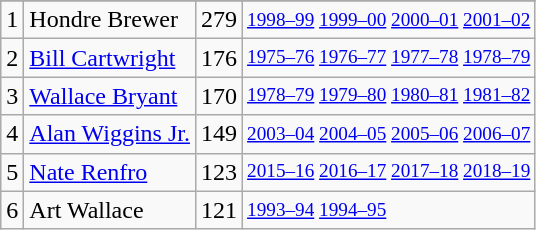<table class="wikitable">
<tr>
</tr>
<tr>
<td>1</td>
<td>Hondre Brewer</td>
<td>279</td>
<td style="font-size:80%;"><a href='#'>1998–99</a> <a href='#'>1999–00</a> <a href='#'>2000–01</a> <a href='#'>2001–02</a></td>
</tr>
<tr>
<td>2</td>
<td><a href='#'>Bill Cartwright</a></td>
<td>176</td>
<td style="font-size:80%;"><a href='#'>1975–76</a> <a href='#'>1976–77</a> <a href='#'>1977–78</a> <a href='#'>1978–79</a></td>
</tr>
<tr>
<td>3</td>
<td><a href='#'>Wallace Bryant</a></td>
<td>170</td>
<td style="font-size:80%;"><a href='#'>1978–79</a> <a href='#'>1979–80</a> <a href='#'>1980–81</a> <a href='#'>1981–82</a></td>
</tr>
<tr>
<td>4</td>
<td><a href='#'>Alan Wiggins Jr.</a></td>
<td>149</td>
<td style="font-size:80%;"><a href='#'>2003–04</a> <a href='#'>2004–05</a> <a href='#'>2005–06</a> <a href='#'>2006–07</a></td>
</tr>
<tr>
<td>5</td>
<td><a href='#'>Nate Renfro</a></td>
<td>123</td>
<td style="font-size:80%;"><a href='#'>2015–16</a> <a href='#'>2016–17</a> <a href='#'>2017–18</a> <a href='#'>2018–19</a></td>
</tr>
<tr>
<td>6</td>
<td>Art Wallace</td>
<td>121</td>
<td style="font-size:80%;"><a href='#'>1993–94</a> <a href='#'>1994–95</a></td>
</tr>
</table>
